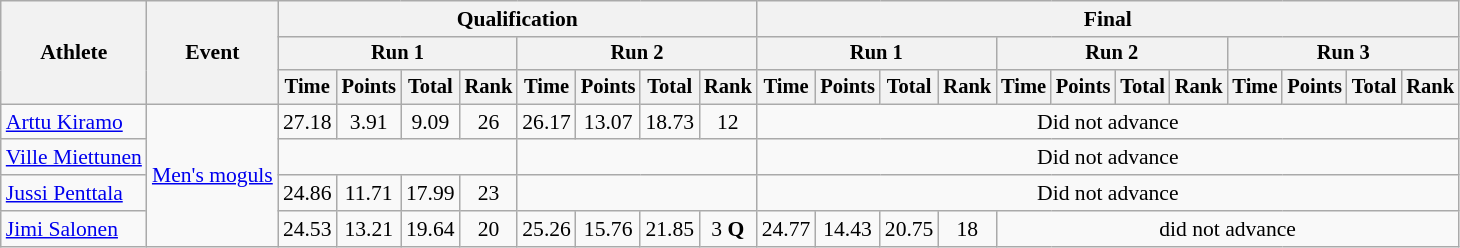<table class="wikitable" style="font-size:90%">
<tr>
<th rowspan=3>Athlete</th>
<th rowspan=3>Event</th>
<th colspan=8>Qualification</th>
<th colspan=12>Final</th>
</tr>
<tr style="font-size:95%">
<th colspan=4>Run 1</th>
<th colspan=4>Run 2</th>
<th colspan=4>Run 1</th>
<th colspan=4>Run 2</th>
<th colspan=4>Run 3</th>
</tr>
<tr style="font-size:95%">
<th>Time</th>
<th>Points</th>
<th>Total</th>
<th>Rank</th>
<th>Time</th>
<th>Points</th>
<th>Total</th>
<th>Rank</th>
<th>Time</th>
<th>Points</th>
<th>Total</th>
<th>Rank</th>
<th>Time</th>
<th>Points</th>
<th>Total</th>
<th>Rank</th>
<th>Time</th>
<th>Points</th>
<th>Total</th>
<th>Rank</th>
</tr>
<tr align=center>
<td align=left><a href='#'>Arttu Kiramo</a></td>
<td align=left rowspan=4><a href='#'>Men's moguls</a></td>
<td>27.18</td>
<td>3.91</td>
<td>9.09</td>
<td>26</td>
<td>26.17</td>
<td>13.07</td>
<td>18.73</td>
<td>12</td>
<td colspan=12>Did not advance</td>
</tr>
<tr align=center>
<td align=left><a href='#'>Ville Miettunen</a></td>
<td colspan=4></td>
<td colspan=4></td>
<td colspan=12>Did not advance</td>
</tr>
<tr align=center>
<td align=left><a href='#'>Jussi Penttala</a></td>
<td>24.86</td>
<td>11.71</td>
<td>17.99</td>
<td>23</td>
<td colspan=4></td>
<td colspan=12>Did not advance</td>
</tr>
<tr align=center>
<td align=left><a href='#'>Jimi Salonen</a></td>
<td>24.53</td>
<td>13.21</td>
<td>19.64</td>
<td>20</td>
<td>25.26</td>
<td>15.76</td>
<td>21.85</td>
<td>3 <strong>Q</strong></td>
<td>24.77</td>
<td>14.43</td>
<td>20.75</td>
<td>18</td>
<td colspan=8>did not advance</td>
</tr>
</table>
